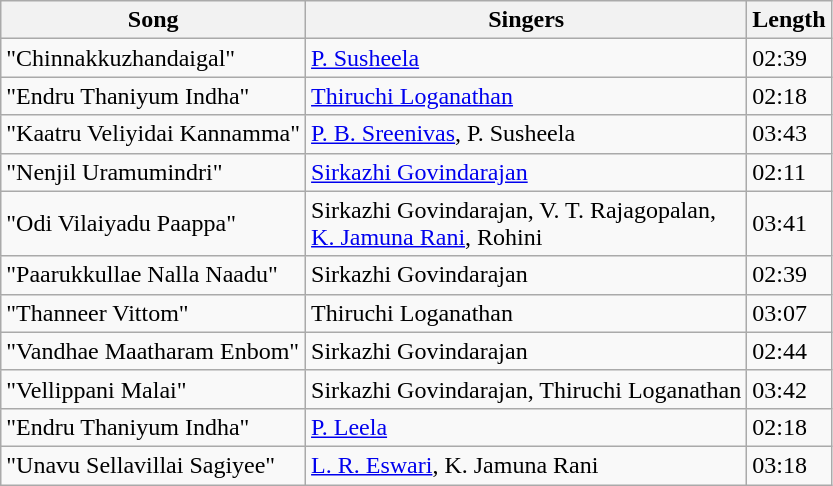<table class="wikitable" style="font-size:100%;">
<tr>
<th>Song</th>
<th>Singers</th>
<th>Length</th>
</tr>
<tr>
<td>"Chinnakkuzhandaigal"</td>
<td><a href='#'>P. Susheela</a></td>
<td>02:39</td>
</tr>
<tr>
<td>"Endru Thaniyum Indha"</td>
<td><a href='#'>Thiruchi Loganathan</a></td>
<td>02:18</td>
</tr>
<tr>
<td>"Kaatru Veliyidai Kannamma"</td>
<td><a href='#'>P. B. Sreenivas</a>, P. Susheela</td>
<td>03:43</td>
</tr>
<tr>
<td>"Nenjil Uramumindri"</td>
<td><a href='#'>Sirkazhi Govindarajan</a></td>
<td>02:11</td>
</tr>
<tr>
<td>"Odi Vilaiyadu Paappa"</td>
<td>Sirkazhi Govindarajan, V. T. Rajagopalan,<br><a href='#'>K. Jamuna Rani</a>, Rohini</td>
<td>03:41</td>
</tr>
<tr>
<td>"Paarukkullae Nalla Naadu"</td>
<td>Sirkazhi Govindarajan</td>
<td>02:39</td>
</tr>
<tr>
<td>"Thanneer Vittom"</td>
<td>Thiruchi Loganathan</td>
<td>03:07</td>
</tr>
<tr>
<td>"Vandhae Maatharam Enbom"</td>
<td>Sirkazhi Govindarajan</td>
<td>02:44</td>
</tr>
<tr>
<td>"Vellippani Malai"</td>
<td>Sirkazhi Govindarajan, Thiruchi Loganathan</td>
<td>03:42</td>
</tr>
<tr>
<td>"Endru Thaniyum Indha"</td>
<td><a href='#'>P. Leela</a></td>
<td>02:18</td>
</tr>
<tr>
<td>"Unavu Sellavillai Sagiyee"</td>
<td><a href='#'>L. R. Eswari</a>, K. Jamuna Rani</td>
<td>03:18</td>
</tr>
</table>
